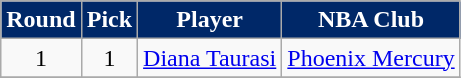<table class="wikitable">
<tr>
<th style="background:#002868;color:#FFFFFF;">Round</th>
<th style="background:#002868;color:#FFFFFF;">Pick</th>
<th style="background:#002868;color:#FFFFFF;">Player</th>
<th style="background:#002868;color:#FFFFFF;">NBA Club</th>
</tr>
<tr align="center" bgcolor="">
<td>1</td>
<td>1</td>
<td><a href='#'>Diana Taurasi</a></td>
<td><a href='#'>Phoenix Mercury</a></td>
</tr>
<tr align="center" bgcolor="">
</tr>
</table>
